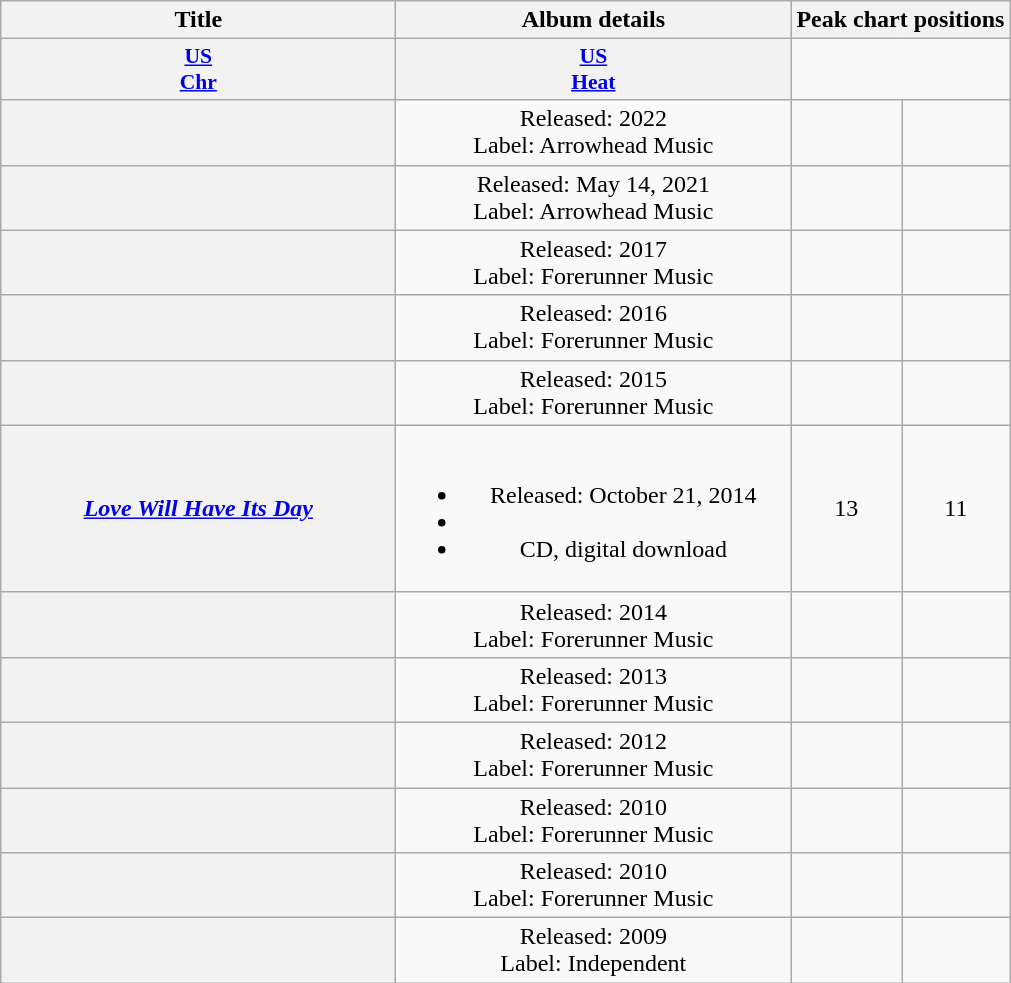<table class="wikitable plainrowheaders" style="text-align:center;">
<tr>
<th scope="col" rowspan="2" style="width:16em;">Title</th>
<th scope="col" rowspan="2" style="width:16em;">Album details</th>
<th scope="col" colspan="2">Peak chart positions</th>
</tr>
<tr>
</tr>
<tr>
<th style="width:3em; font-size:90%"><a href='#'>US<br>Chr</a></th>
<th style="width:3em; font-size:90%"><a href='#'>US<br>Heat</a></th>
</tr>
<tr>
<th><em></em></th>
<td>Released: 2022<br>Label: Arrowhead Music</td>
<td></td>
<td></td>
</tr>
<tr>
<th><em></em></th>
<td>Released: May 14, 2021<br>Label: Arrowhead Music</td>
<td></td>
<td></td>
</tr>
<tr>
<th><em></em></th>
<td>Released: 2017<br>Label: Forerunner Music</td>
<td></td>
<td></td>
</tr>
<tr>
<th><em></em></th>
<td>Released: 2016<br>Label: Forerunner Music</td>
<td></td>
<td></td>
</tr>
<tr>
<th><em></em></th>
<td>Released: 2015<br>Label: Forerunner Music</td>
<td></td>
<td></td>
</tr>
<tr>
<th scope="row"><em><a href='#'>Love Will Have Its Day</a></em></th>
<td><br><ul><li>Released: October 21, 2014</li><li></li><li>CD, digital download</li></ul></td>
<td>13</td>
<td>11</td>
</tr>
<tr>
<th><em></em></th>
<td>Released: 2014<br>Label: Forerunner Music</td>
<td></td>
<td></td>
</tr>
<tr>
<th><em></em></th>
<td>Released: 2013<br>Label: Forerunner Music</td>
<td></td>
<td></td>
</tr>
<tr>
<th><em></em></th>
<td>Released: 2012<br>Label: Forerunner Music</td>
<td></td>
<td></td>
</tr>
<tr>
<th><em></em></th>
<td>Released: 2010<br>Label: Forerunner Music</td>
<td></td>
<td></td>
</tr>
<tr>
<th><em></em></th>
<td>Released: 2010<br>Label: Forerunner Music</td>
<td></td>
<td></td>
</tr>
<tr>
<th><em></em></th>
<td>Released: 2009<br>Label: Independent</td>
<td></td>
<td></td>
</tr>
</table>
